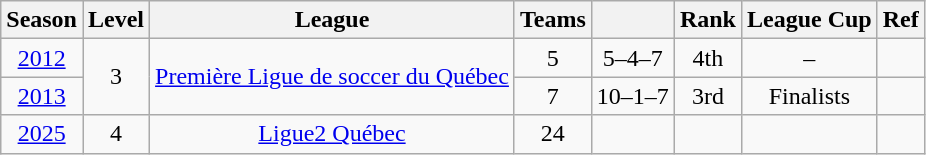<table class="wikitable" style="text-align: center;">
<tr>
<th>Season</th>
<th>Level</th>
<th>League</th>
<th>Teams</th>
<th></th>
<th>Rank</th>
<th>League Cup</th>
<th>Ref</th>
</tr>
<tr>
<td><a href='#'>2012</a></td>
<td rowspan="2">3</td>
<td rowspan="2"><a href='#'>Première Ligue de soccer du Québec</a></td>
<td>5</td>
<td>5–4–7</td>
<td>4th</td>
<td>–</td>
<td></td>
</tr>
<tr>
<td><a href='#'>2013</a></td>
<td>7</td>
<td>10–1–7</td>
<td>3rd</td>
<td>Finalists</td>
<td></td>
</tr>
<tr>
<td><a href='#'>2025</a></td>
<td>4</td>
<td><a href='#'>Ligue2 Québec</a></td>
<td>24</td>
<td></td>
<td></td>
<td></td>
<td></td>
</tr>
</table>
